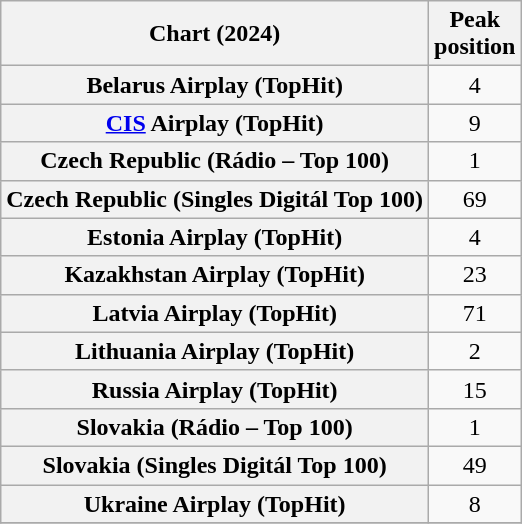<table class="wikitable plainrowheaders sortable" style="text-align:center">
<tr>
<th scope="col">Chart (2024)</th>
<th scope="col">Peak<br>position</th>
</tr>
<tr>
<th scope="row">Belarus Airplay (TopHit)</th>
<td>4</td>
</tr>
<tr>
<th scope="row"><a href='#'>CIS</a> Airplay (TopHit)</th>
<td>9</td>
</tr>
<tr>
<th scope="row">Czech Republic (Rádio – Top 100)</th>
<td>1</td>
</tr>
<tr>
<th scope="row">Czech Republic (Singles Digitál Top 100)</th>
<td>69</td>
</tr>
<tr>
<th scope="row">Estonia Airplay (TopHit)</th>
<td>4</td>
</tr>
<tr>
<th scope="row">Kazakhstan Airplay (TopHit)</th>
<td>23</td>
</tr>
<tr>
<th scope="row">Latvia Airplay (TopHit)</th>
<td>71</td>
</tr>
<tr>
<th scope="row">Lithuania Airplay (TopHit)</th>
<td>2</td>
</tr>
<tr>
<th scope="row">Russia Airplay (TopHit)</th>
<td>15</td>
</tr>
<tr>
<th scope="row">Slovakia (Rádio – Top 100)</th>
<td>1</td>
</tr>
<tr>
<th scope="row">Slovakia (Singles Digitál Top 100)</th>
<td>49</td>
</tr>
<tr>
<th scope="row">Ukraine Airplay (TopHit)</th>
<td>8</td>
</tr>
<tr>
</tr>
</table>
